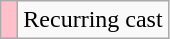<table class="wikitable">
<tr>
<td style="background: pink"> </td>
<td>Recurring cast</td>
</tr>
</table>
